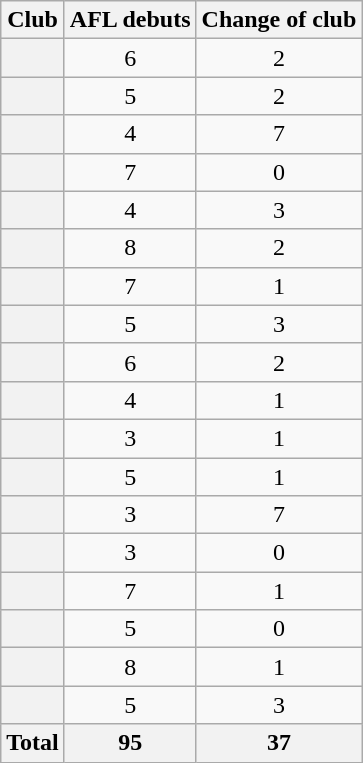<table class="wikitable plainrowheaders sortable" style="text-align:center;">
<tr>
<th scope="col">Club</th>
<th scope="col">AFL debuts</th>
<th scope="col">Change of club</th>
</tr>
<tr>
<th scope="row"></th>
<td>6</td>
<td>2</td>
</tr>
<tr>
<th scope="row"></th>
<td>5</td>
<td>2</td>
</tr>
<tr>
<th scope="row"></th>
<td>4</td>
<td>7</td>
</tr>
<tr>
<th scope="row"></th>
<td>7</td>
<td>0</td>
</tr>
<tr>
<th scope="row"></th>
<td>4</td>
<td>3</td>
</tr>
<tr>
<th scope="row"></th>
<td>8</td>
<td>2</td>
</tr>
<tr>
<th scope="row"></th>
<td>7</td>
<td>1</td>
</tr>
<tr>
<th scope="row"></th>
<td>5</td>
<td>3</td>
</tr>
<tr>
<th scope="row"></th>
<td>6</td>
<td>2</td>
</tr>
<tr>
<th scope="row"></th>
<td>4</td>
<td>1</td>
</tr>
<tr>
<th scope="row"></th>
<td>3</td>
<td>1</td>
</tr>
<tr>
<th scope="row"></th>
<td>5</td>
<td>1</td>
</tr>
<tr>
<th scope="row"></th>
<td>3</td>
<td>7</td>
</tr>
<tr>
<th scope="row"></th>
<td>3</td>
<td>0</td>
</tr>
<tr>
<th scope="row"></th>
<td>7</td>
<td>1</td>
</tr>
<tr>
<th scope="row"></th>
<td>5</td>
<td>0</td>
</tr>
<tr>
<th scope="row"></th>
<td>8</td>
<td>1</td>
</tr>
<tr>
<th scope="row"></th>
<td>5</td>
<td>3</td>
</tr>
<tr class="sortbottom">
<th>Total</th>
<th>95</th>
<th>37</th>
</tr>
</table>
